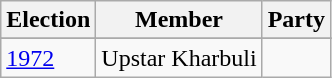<table class="wikitable sortable">
<tr>
<th>Election</th>
<th>Member</th>
<th colspan=2>Party</th>
</tr>
<tr>
</tr>
<tr>
</tr>
<tr>
</tr>
<tr>
</tr>
<tr>
</tr>
<tr>
</tr>
<tr>
</tr>
<tr>
</tr>
<tr>
</tr>
<tr>
</tr>
<tr>
</tr>
<tr>
<td><a href='#'>1972</a></td>
<td>Upstar Kharbuli</td>
<td></td>
</tr>
</table>
